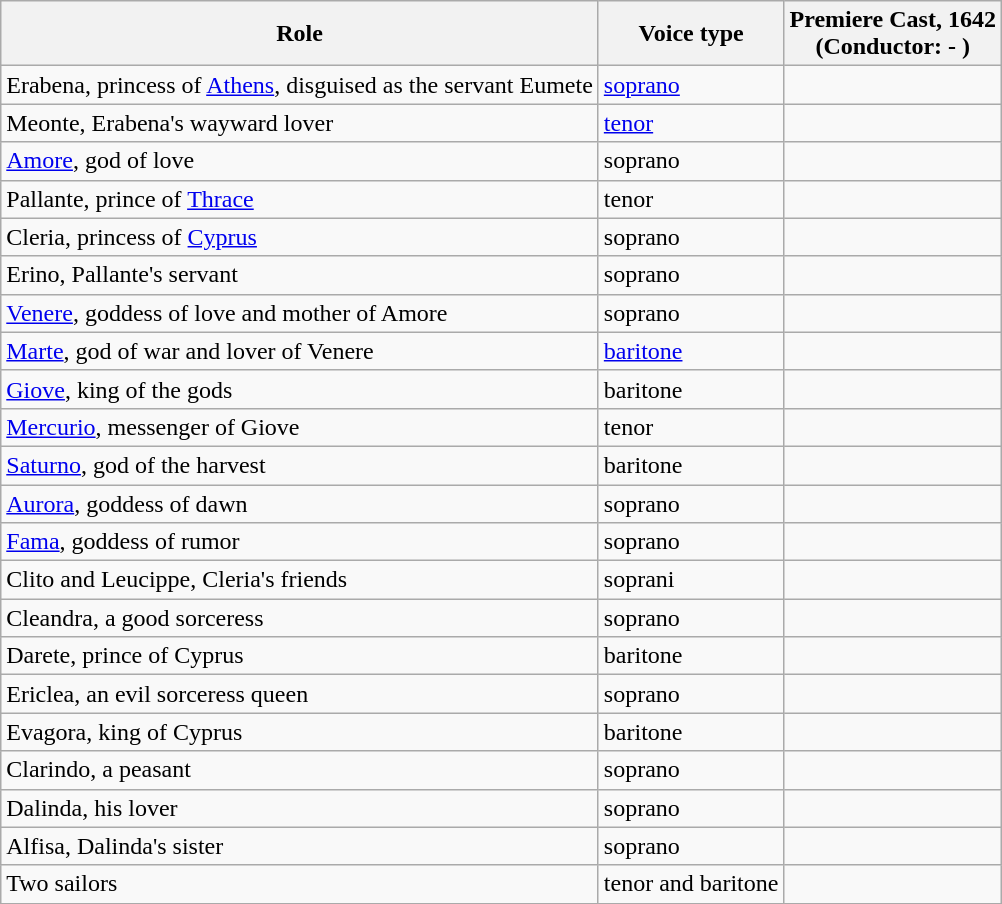<table class="wikitable">
<tr>
<th>Role</th>
<th>Voice type</th>
<th>Premiere Cast, 1642<br>(Conductor: - )</th>
</tr>
<tr>
<td>Erabena, princess of <a href='#'>Athens</a>, disguised as the servant Eumete</td>
<td><a href='#'>soprano</a></td>
<td></td>
</tr>
<tr>
<td>Meonte, Erabena's wayward lover</td>
<td><a href='#'>tenor</a></td>
<td></td>
</tr>
<tr>
<td><a href='#'>Amore</a>, god of love</td>
<td>soprano</td>
<td></td>
</tr>
<tr>
<td>Pallante, prince of <a href='#'>Thrace</a></td>
<td>tenor</td>
<td></td>
</tr>
<tr>
<td>Cleria, princess of <a href='#'>Cyprus</a></td>
<td>soprano</td>
<td></td>
</tr>
<tr>
<td>Erino, Pallante's servant</td>
<td>soprano</td>
<td></td>
</tr>
<tr>
<td><a href='#'>Venere</a>, goddess of love and mother of Amore</td>
<td>soprano</td>
<td></td>
</tr>
<tr>
<td><a href='#'>Marte</a>, god of war and lover of Venere</td>
<td><a href='#'>baritone</a></td>
<td></td>
</tr>
<tr>
<td><a href='#'>Giove</a>, king of the gods</td>
<td>baritone</td>
<td></td>
</tr>
<tr>
<td><a href='#'>Mercurio</a>, messenger of Giove</td>
<td>tenor</td>
<td></td>
</tr>
<tr>
<td><a href='#'>Saturno</a>, god of the harvest</td>
<td>baritone</td>
<td></td>
</tr>
<tr>
<td><a href='#'>Aurora</a>, goddess of dawn</td>
<td>soprano</td>
<td></td>
</tr>
<tr>
<td><a href='#'>Fama</a>, goddess of rumor</td>
<td>soprano</td>
<td></td>
</tr>
<tr>
<td>Clito and Leucippe, Cleria's friends</td>
<td>soprani</td>
<td></td>
</tr>
<tr>
<td>Cleandra, a good sorceress</td>
<td>soprano</td>
<td></td>
</tr>
<tr>
<td>Darete, prince of Cyprus</td>
<td>baritone</td>
<td></td>
</tr>
<tr>
<td>Ericlea, an evil sorceress queen</td>
<td>soprano</td>
<td></td>
</tr>
<tr>
<td>Evagora, king of Cyprus</td>
<td>baritone</td>
<td></td>
</tr>
<tr>
<td>Clarindo, a peasant</td>
<td>soprano</td>
<td></td>
</tr>
<tr>
<td>Dalinda, his lover</td>
<td>soprano</td>
<td></td>
</tr>
<tr>
<td>Alfisa, Dalinda's sister</td>
<td>soprano</td>
<td></td>
</tr>
<tr>
<td>Two sailors</td>
<td>tenor and baritone</td>
<td></td>
</tr>
<tr>
</tr>
</table>
